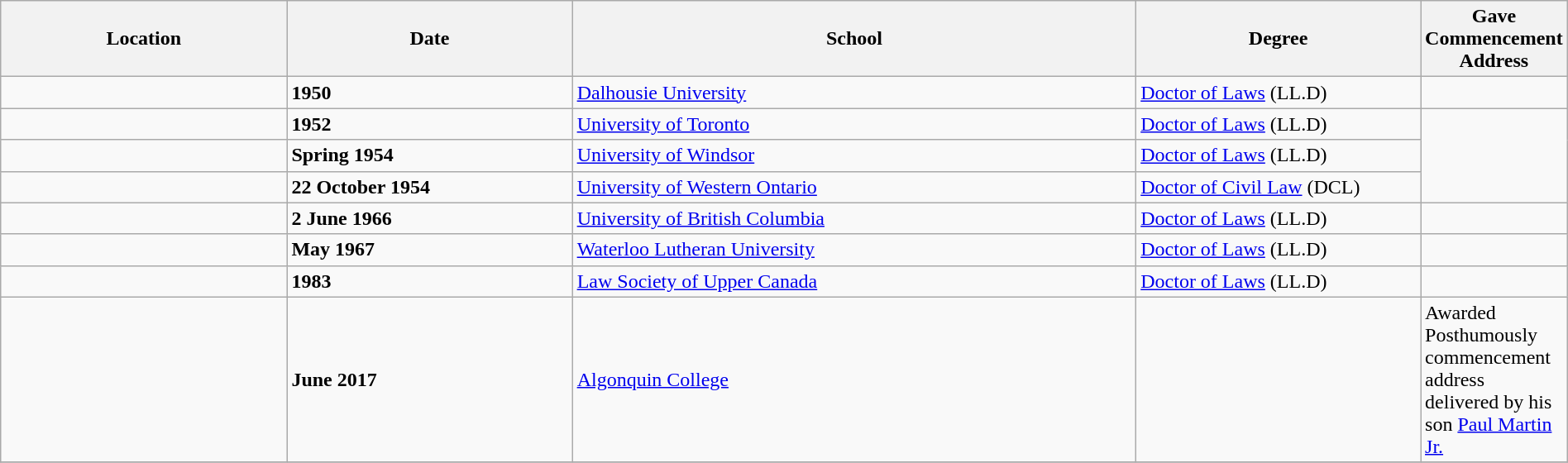<table class="wikitable" style="width:100%;">
<tr>
<th style="width:20%;">Location</th>
<th style="width:20%;">Date</th>
<th style="width:40%;">School</th>
<th style="width:20%;">Degree</th>
<th style="width:20%;">Gave Commencement Address</th>
</tr>
<tr>
<td></td>
<td><strong>1950</strong></td>
<td><a href='#'>Dalhousie University</a></td>
<td><a href='#'>Doctor of Laws</a> (LL.D) </td>
<td></td>
</tr>
<tr>
<td></td>
<td><strong>1952</strong></td>
<td><a href='#'>University of Toronto</a></td>
<td><a href='#'>Doctor of Laws</a> (LL.D) </td>
</tr>
<tr>
<td></td>
<td><strong>Spring 1954</strong></td>
<td><a href='#'>University of Windsor</a></td>
<td><a href='#'>Doctor of Laws</a> (LL.D) </td>
</tr>
<tr>
<td></td>
<td><strong>22 October 1954</strong></td>
<td><a href='#'>University of Western Ontario</a></td>
<td><a href='#'>Doctor of Civil Law</a> (DCL) </td>
</tr>
<tr>
<td></td>
<td><strong>2 June 1966</strong></td>
<td><a href='#'>University of British Columbia</a></td>
<td><a href='#'>Doctor of Laws</a> (LL.D) </td>
<td></td>
</tr>
<tr>
<td></td>
<td><strong>May 1967</strong></td>
<td><a href='#'>Waterloo Lutheran University</a></td>
<td><a href='#'>Doctor of Laws</a> (LL.D)  </td>
<td></td>
</tr>
<tr>
<td></td>
<td><strong>1983</strong></td>
<td><a href='#'>Law Society of Upper Canada</a></td>
<td><a href='#'>Doctor of Laws</a> (LL.D) </td>
</tr>
<tr>
<td></td>
<td><strong>June 2017</strong></td>
<td><a href='#'>Algonquin College</a></td>
<td></td>
<td>Awarded Posthumously commencement address delivered by his son <a href='#'>Paul Martin Jr.</a></td>
</tr>
<tr>
</tr>
</table>
